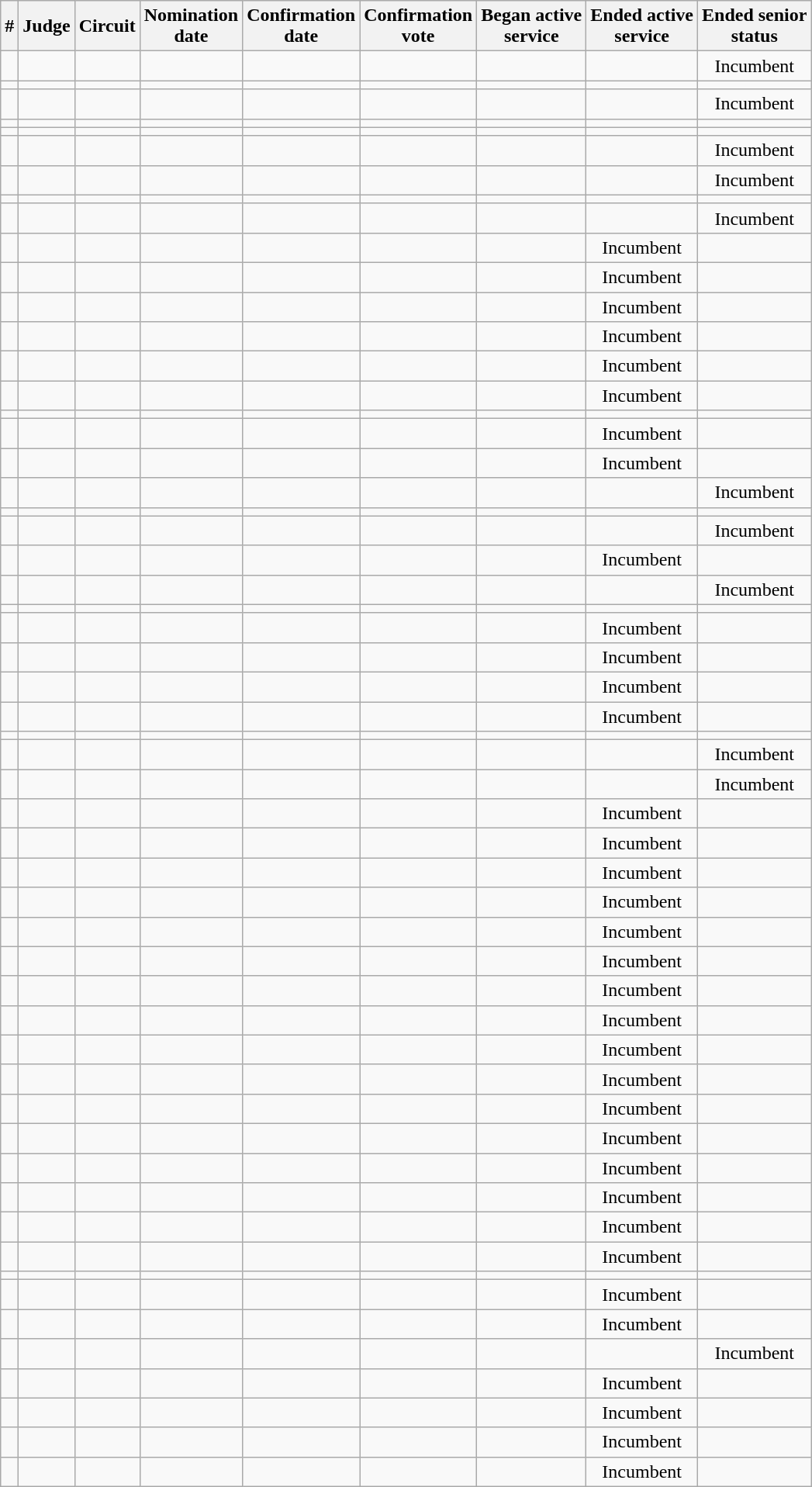<table class="sortable wikitable">
<tr bgcolor="#ececec">
<th>#</th>
<th>Judge</th>
<th>Circuit</th>
<th>Nomination<br>date</th>
<th>Confirmation<br>date</th>
<th>Confirmation<br>vote</th>
<th>Began active<br>service</th>
<th>Ended active<br>service</th>
<th>Ended senior<br>status</th>
</tr>
<tr>
<td></td>
<td></td>
<td></td>
<td></td>
<td></td>
<td align="center"></td>
<td></td>
<td></td>
<td align="center">Incumbent</td>
</tr>
<tr>
<td></td>
<td></td>
<td></td>
<td></td>
<td></td>
<td align="center"></td>
<td></td>
<td></td>
<td></td>
</tr>
<tr>
<td></td>
<td></td>
<td></td>
<td></td>
<td></td>
<td align="center"></td>
<td></td>
<td></td>
<td align="center">Incumbent</td>
</tr>
<tr>
<td></td>
<td></td>
<td></td>
<td></td>
<td></td>
<td align="center"></td>
<td></td>
<td></td>
<td align="center"></td>
</tr>
<tr>
<td></td>
<td></td>
<td></td>
<td></td>
<td></td>
<td align="center"></td>
<td></td>
<td></td>
<td align="center"></td>
</tr>
<tr>
<td></td>
<td></td>
<td></td>
<td></td>
<td></td>
<td align="center"></td>
<td></td>
<td></td>
<td align="center">Incumbent</td>
</tr>
<tr>
<td></td>
<td></td>
<td></td>
<td></td>
<td></td>
<td align="center"></td>
<td></td>
<td></td>
<td align="center">Incumbent</td>
</tr>
<tr>
<td></td>
<td></td>
<td></td>
<td></td>
<td></td>
<td align="center"></td>
<td></td>
<td></td>
<td></td>
</tr>
<tr>
<td></td>
<td></td>
<td></td>
<td></td>
<td></td>
<td align="center"></td>
<td></td>
<td></td>
<td align="center">Incumbent</td>
</tr>
<tr>
<td></td>
<td></td>
<td></td>
<td></td>
<td></td>
<td align="center"></td>
<td></td>
<td align="center">Incumbent</td>
<td align="center"></td>
</tr>
<tr>
<td></td>
<td></td>
<td></td>
<td></td>
<td></td>
<td align="center"></td>
<td></td>
<td align="center">Incumbent</td>
<td align="center"></td>
</tr>
<tr>
<td></td>
<td></td>
<td></td>
<td></td>
<td></td>
<td align="center"></td>
<td></td>
<td align="center">Incumbent</td>
<td align="center"></td>
</tr>
<tr>
<td></td>
<td></td>
<td></td>
<td></td>
<td></td>
<td align="center"></td>
<td></td>
<td align="center">Incumbent</td>
<td align="center"></td>
</tr>
<tr>
<td></td>
<td></td>
<td></td>
<td></td>
<td></td>
<td align="center"></td>
<td></td>
<td align="center">Incumbent</td>
<td align="center"></td>
</tr>
<tr>
<td></td>
<td></td>
<td></td>
<td></td>
<td></td>
<td align="center"></td>
<td></td>
<td align="center">Incumbent</td>
<td align="center"></td>
</tr>
<tr>
<td></td>
<td></td>
<td></td>
<td></td>
<td></td>
<td align="center"></td>
<td></td>
<td></td>
<td align="center"></td>
</tr>
<tr>
<td></td>
<td></td>
<td></td>
<td></td>
<td></td>
<td align="center"></td>
<td></td>
<td align="center">Incumbent</td>
<td align="center"></td>
</tr>
<tr>
<td></td>
<td></td>
<td></td>
<td></td>
<td></td>
<td align="center"></td>
<td></td>
<td align="center">Incumbent</td>
<td align="center"></td>
</tr>
<tr>
<td></td>
<td></td>
<td></td>
<td></td>
<td></td>
<td align="center"></td>
<td></td>
<td></td>
<td align="center">Incumbent</td>
</tr>
<tr>
<td></td>
<td></td>
<td></td>
<td></td>
<td></td>
<td align="center"></td>
<td></td>
<td></td>
<td></td>
</tr>
<tr>
<td></td>
<td></td>
<td></td>
<td></td>
<td></td>
<td align="center"></td>
<td></td>
<td></td>
<td align="center">Incumbent</td>
</tr>
<tr>
<td></td>
<td></td>
<td></td>
<td></td>
<td></td>
<td align="center"></td>
<td></td>
<td align="center">Incumbent</td>
<td align="center"></td>
</tr>
<tr>
<td></td>
<td></td>
<td></td>
<td></td>
<td></td>
<td align="center"></td>
<td></td>
<td></td>
<td align="center">Incumbent</td>
</tr>
<tr>
<td></td>
<td></td>
<td></td>
<td></td>
<td></td>
<td align="center"></td>
<td></td>
<td></td>
<td></td>
</tr>
<tr>
<td></td>
<td></td>
<td></td>
<td></td>
<td></td>
<td align="center"></td>
<td></td>
<td align="center">Incumbent</td>
<td align="center"></td>
</tr>
<tr>
<td></td>
<td></td>
<td></td>
<td></td>
<td></td>
<td align="center"></td>
<td></td>
<td align="center">Incumbent</td>
<td align="center"></td>
</tr>
<tr>
<td></td>
<td></td>
<td></td>
<td></td>
<td></td>
<td align="center"></td>
<td></td>
<td align="center">Incumbent</td>
<td align="center"></td>
</tr>
<tr>
<td></td>
<td></td>
<td></td>
<td></td>
<td></td>
<td align="center"></td>
<td></td>
<td align="center">Incumbent</td>
<td align="center"></td>
</tr>
<tr>
<td></td>
<td></td>
<td></td>
<td></td>
<td></td>
<td align="center"></td>
<td></td>
<td></td>
<td align="center"></td>
</tr>
<tr>
<td></td>
<td></td>
<td></td>
<td></td>
<td></td>
<td align="center"></td>
<td></td>
<td></td>
<td align="center">Incumbent</td>
</tr>
<tr>
<td></td>
<td></td>
<td></td>
<td></td>
<td></td>
<td align="center"></td>
<td></td>
<td></td>
<td align="center">Incumbent</td>
</tr>
<tr>
<td></td>
<td></td>
<td></td>
<td></td>
<td></td>
<td align="center"></td>
<td></td>
<td align="center">Incumbent</td>
<td align="center"></td>
</tr>
<tr>
<td></td>
<td></td>
<td></td>
<td></td>
<td></td>
<td align="center"></td>
<td></td>
<td align="center">Incumbent</td>
<td align="center"></td>
</tr>
<tr>
<td></td>
<td></td>
<td></td>
<td></td>
<td></td>
<td align="center"></td>
<td></td>
<td align="center">Incumbent</td>
<td align="center"></td>
</tr>
<tr>
<td></td>
<td></td>
<td></td>
<td></td>
<td></td>
<td align="center"></td>
<td></td>
<td align="center">Incumbent</td>
<td align="center"></td>
</tr>
<tr>
<td></td>
<td></td>
<td></td>
<td></td>
<td></td>
<td align="center"></td>
<td></td>
<td align="center">Incumbent</td>
<td align="center"></td>
</tr>
<tr>
<td></td>
<td></td>
<td></td>
<td></td>
<td></td>
<td align="center"></td>
<td></td>
<td align="center">Incumbent</td>
<td align="center"></td>
</tr>
<tr>
<td></td>
<td></td>
<td></td>
<td></td>
<td></td>
<td align="center"></td>
<td></td>
<td align="center">Incumbent</td>
<td align="center"></td>
</tr>
<tr>
<td></td>
<td></td>
<td></td>
<td></td>
<td></td>
<td align="center"></td>
<td></td>
<td align="center">Incumbent</td>
<td align="center"></td>
</tr>
<tr>
<td></td>
<td></td>
<td></td>
<td></td>
<td></td>
<td align="center"></td>
<td></td>
<td align="center">Incumbent</td>
<td align="center"></td>
</tr>
<tr>
<td></td>
<td></td>
<td></td>
<td></td>
<td></td>
<td align="center"></td>
<td></td>
<td align="center">Incumbent</td>
<td align="center"></td>
</tr>
<tr>
<td></td>
<td></td>
<td></td>
<td></td>
<td></td>
<td align="center"></td>
<td></td>
<td align="center">Incumbent</td>
<td align="center"></td>
</tr>
<tr>
<td></td>
<td></td>
<td></td>
<td></td>
<td></td>
<td align="center"></td>
<td></td>
<td align="center">Incumbent</td>
<td align="center"></td>
</tr>
<tr>
<td></td>
<td></td>
<td></td>
<td></td>
<td></td>
<td align="center"></td>
<td></td>
<td align="center">Incumbent</td>
<td align="center"></td>
</tr>
<tr>
<td></td>
<td></td>
<td></td>
<td></td>
<td></td>
<td align="center"></td>
<td></td>
<td align="center">Incumbent</td>
<td align="center"></td>
</tr>
<tr>
<td></td>
<td></td>
<td></td>
<td></td>
<td></td>
<td align="center"></td>
<td></td>
<td align="center">Incumbent</td>
<td align="center"></td>
</tr>
<tr>
<td></td>
<td></td>
<td></td>
<td></td>
<td></td>
<td align="center"></td>
<td></td>
<td align="center">Incumbent</td>
<td align="center"></td>
</tr>
<tr>
<td></td>
<td></td>
<td></td>
<td></td>
<td></td>
<td align="center"></td>
<td></td>
<td></td>
<td align="center"></td>
</tr>
<tr>
<td></td>
<td></td>
<td></td>
<td></td>
<td></td>
<td align="center"></td>
<td></td>
<td align="center">Incumbent</td>
<td align="center"></td>
</tr>
<tr>
<td></td>
<td></td>
<td></td>
<td></td>
<td></td>
<td align="center"></td>
<td></td>
<td align="center">Incumbent</td>
<td align="center"></td>
</tr>
<tr>
<td></td>
<td></td>
<td></td>
<td></td>
<td></td>
<td align="center"></td>
<td></td>
<td></td>
<td align="center">Incumbent</td>
</tr>
<tr>
<td></td>
<td></td>
<td></td>
<td></td>
<td></td>
<td align="center"></td>
<td></td>
<td align="center">Incumbent</td>
<td align="center"></td>
</tr>
<tr>
<td></td>
<td></td>
<td></td>
<td></td>
<td></td>
<td align="center"></td>
<td></td>
<td align="center">Incumbent</td>
<td align="center"></td>
</tr>
<tr>
<td></td>
<td></td>
<td></td>
<td></td>
<td></td>
<td align="center"></td>
<td></td>
<td align="center">Incumbent</td>
<td align="center"></td>
</tr>
<tr>
<td></td>
<td></td>
<td></td>
<td></td>
<td></td>
<td align="center"></td>
<td></td>
<td align="center">Incumbent</td>
<td align="center"></td>
</tr>
</table>
